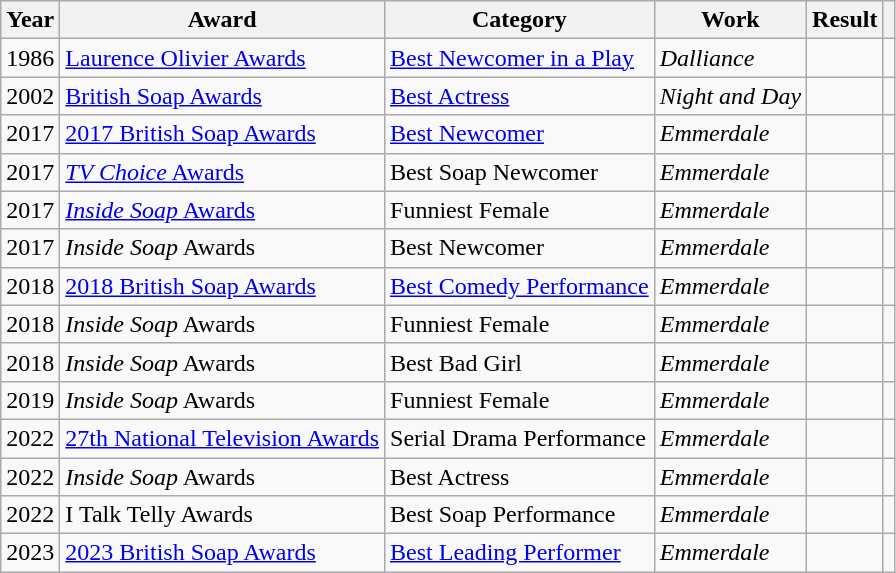<table class="wikitable sortable">
<tr>
<th>Year</th>
<th>Award</th>
<th>Category</th>
<th>Work</th>
<th>Result</th>
<th scope=col class=unsortable></th>
</tr>
<tr>
<td>1986</td>
<td><a href='#'>Laurence Olivier Awards</a></td>
<td><a href='#'>Best Newcomer in a Play</a></td>
<td><em>Dalliance</em></td>
<td></td>
<td align="center"></td>
</tr>
<tr>
<td>2002</td>
<td><a href='#'>British Soap Awards</a></td>
<td><a href='#'>Best Actress</a></td>
<td><em>Night and Day</em></td>
<td></td>
<td align="center"></td>
</tr>
<tr>
<td>2017</td>
<td><a href='#'>2017 British Soap Awards</a></td>
<td><a href='#'>Best Newcomer</a></td>
<td><em>Emmerdale</em></td>
<td></td>
<td align="center"></td>
</tr>
<tr>
<td>2017</td>
<td><a href='#'><em>TV Choice</em> Awards</a></td>
<td>Best Soap Newcomer</td>
<td><em>Emmerdale</em></td>
<td></td>
<td align="center"></td>
</tr>
<tr>
<td>2017</td>
<td><a href='#'><em>Inside Soap</em> Awards</a></td>
<td>Funniest Female</td>
<td><em>Emmerdale</em></td>
<td></td>
<td align="center"></td>
</tr>
<tr>
<td>2017</td>
<td><em>Inside Soap</em> Awards</td>
<td>Best Newcomer</td>
<td><em>Emmerdale</em></td>
<td></td>
<td align="center"></td>
</tr>
<tr>
<td>2018</td>
<td><a href='#'>2018 British Soap Awards</a></td>
<td><a href='#'>Best Comedy Performance</a></td>
<td><em>Emmerdale</em></td>
<td></td>
<td align="center"></td>
</tr>
<tr>
<td>2018</td>
<td><em>Inside Soap</em> Awards</td>
<td>Funniest Female</td>
<td><em>Emmerdale</em></td>
<td></td>
<td align="center"></td>
</tr>
<tr>
<td>2018</td>
<td><em>Inside Soap</em> Awards</td>
<td>Best Bad Girl</td>
<td><em>Emmerdale</em></td>
<td></td>
<td align="center"></td>
</tr>
<tr>
<td>2019</td>
<td><em>Inside Soap</em> Awards</td>
<td>Funniest Female</td>
<td><em>Emmerdale</em></td>
<td></td>
<td align="center"></td>
</tr>
<tr>
<td>2022</td>
<td><a href='#'>27th National Television Awards</a></td>
<td>Serial Drama Performance</td>
<td><em>Emmerdale</em></td>
<td></td>
<td align="center"></td>
</tr>
<tr>
<td>2022</td>
<td><em>Inside Soap</em> Awards</td>
<td>Best Actress</td>
<td><em>Emmerdale</em></td>
<td></td>
<td align="center"></td>
</tr>
<tr>
<td>2022</td>
<td>I Talk Telly Awards</td>
<td>Best Soap Performance</td>
<td><em>Emmerdale</em></td>
<td></td>
<td align="center"></td>
</tr>
<tr>
<td>2023</td>
<td><a href='#'>2023 British Soap Awards</a></td>
<td><a href='#'>Best Leading Performer</a></td>
<td><em>Emmerdale</em></td>
<td></td>
<td align="center"></td>
</tr>
</table>
